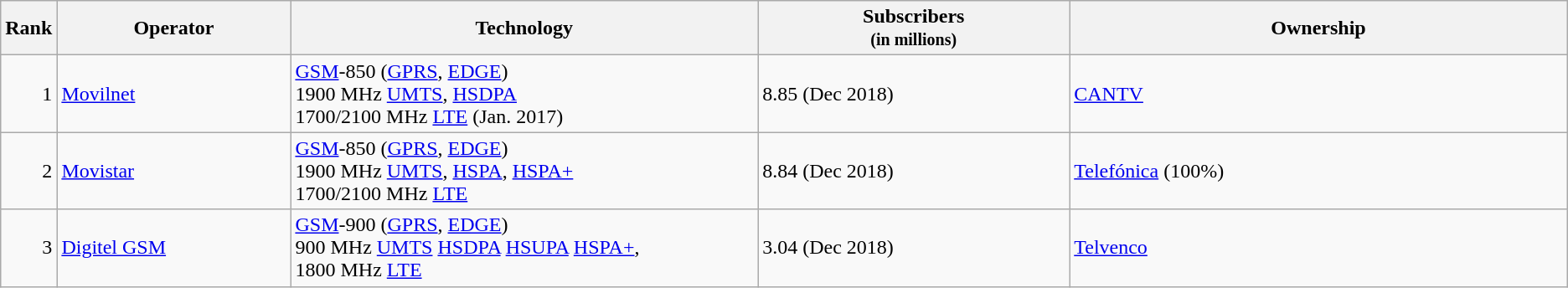<table class="wikitable">
<tr>
<th style="width:3%;">Rank</th>
<th style="width:15%;">Operator</th>
<th style="width:30%;">Technology</th>
<th style="width:20%;">Subscribers<br><small>(in millions)</small></th>
<th style="width:32%;">Ownership</th>
</tr>
<tr>
<td align=right>1</td>
<td><a href='#'>Movilnet</a></td>
<td><a href='#'>GSM</a>-850 (<a href='#'>GPRS</a>, <a href='#'>EDGE</a>)<br>1900 MHz <a href='#'>UMTS</a>, <a href='#'>HSDPA</a><br> 1700/2100 MHz <a href='#'>LTE</a> (Jan. 2017)</td>
<td>8.85 (Dec 2018)</td>
<td><a href='#'>CANTV</a></td>
</tr>
<tr>
<td align=right>2</td>
<td><a href='#'>Movistar</a></td>
<td><a href='#'>GSM</a>-850 (<a href='#'>GPRS</a>, <a href='#'>EDGE</a>)<br>1900 MHz <a href='#'>UMTS</a>, <a href='#'>HSPA</a>, <a href='#'>HSPA+</a><br> 1700/2100 MHz <a href='#'>LTE</a></td>
<td>8.84 (Dec 2018)</td>
<td><a href='#'>Telefónica</a> (100%)</td>
</tr>
<tr>
<td align=right>3</td>
<td><a href='#'>Digitel GSM</a></td>
<td><a href='#'>GSM</a>-900 (<a href='#'>GPRS</a>, <a href='#'>EDGE</a>)<br>900 MHz <a href='#'>UMTS</a> <a href='#'>HSDPA</a> <a href='#'>HSUPA</a> <a href='#'>HSPA+</a>,<br>1800 MHz <a href='#'>LTE</a></td>
<td>3.04 (Dec 2018)</td>
<td><a href='#'>Telvenco</a></td>
</tr>
</table>
